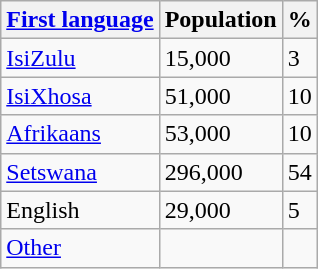<table class="wikitable">
<tr>
<th><a href='#'>First language</a></th>
<th>Population</th>
<th>%</th>
</tr>
<tr>
<td><a href='#'>IsiZulu</a></td>
<td>15,000</td>
<td>3</td>
</tr>
<tr>
<td><a href='#'>IsiXhosa</a></td>
<td>51,000</td>
<td>10</td>
</tr>
<tr>
<td><a href='#'>Afrikaans</a></td>
<td>53,000</td>
<td>10</td>
</tr>
<tr>
<td><a href='#'>Setswana</a></td>
<td>296,000</td>
<td>54</td>
</tr>
<tr>
<td>English</td>
<td>29,000</td>
<td>5</td>
</tr>
<tr>
<td><a href='#'>Other</a></td>
<td></td>
<td></td>
</tr>
</table>
